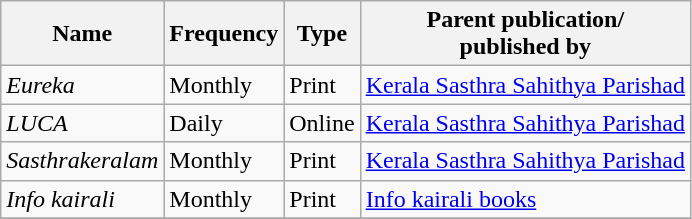<table class="wikitable">
<tr>
<th>Name</th>
<th>Frequency</th>
<th>Type</th>
<th>Parent publication/<br>published by</th>
</tr>
<tr>
<td><em>Eureka</em></td>
<td>Monthly</td>
<td>Print</td>
<td><a href='#'>Kerala Sasthra Sahithya Parishad</a></td>
</tr>
<tr>
<td><em>LUCA</em></td>
<td>Daily</td>
<td>Online</td>
<td><a href='#'>Kerala Sasthra Sahithya Parishad</a></td>
</tr>
<tr>
<td><em>Sasthrakeralam</em></td>
<td>Monthly</td>
<td>Print</td>
<td><a href='#'>Kerala Sasthra Sahithya Parishad</a></td>
</tr>
<tr>
<td><em>Info kairali</em></td>
<td>Monthly</td>
<td>Print</td>
<td><a href='#'>Info kairali books</a></td>
</tr>
<tr>
</tr>
</table>
